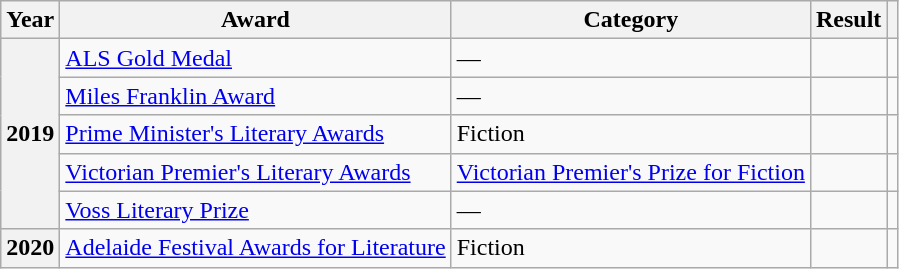<table class="wikitable sortable">
<tr>
<th>Year</th>
<th>Award</th>
<th>Category</th>
<th>Result</th>
<th></th>
</tr>
<tr>
<th rowspan="5">2019</th>
<td><a href='#'>ALS Gold Medal</a></td>
<td>—</td>
<td></td>
<td></td>
</tr>
<tr>
<td><a href='#'>Miles Franklin Award</a></td>
<td>—</td>
<td></td>
<td></td>
</tr>
<tr>
<td><a href='#'>Prime Minister's Literary Awards</a></td>
<td>Fiction</td>
<td></td>
<td></td>
</tr>
<tr>
<td><a href='#'>Victorian Premier's Literary Awards</a></td>
<td><a href='#'>Victorian Premier's Prize for Fiction</a></td>
<td></td>
<td></td>
</tr>
<tr>
<td><a href='#'>Voss Literary Prize</a></td>
<td>—</td>
<td></td>
<td></td>
</tr>
<tr>
<th>2020</th>
<td><a href='#'>Adelaide Festival Awards for Literature</a></td>
<td>Fiction</td>
<td></td>
<td></td>
</tr>
</table>
